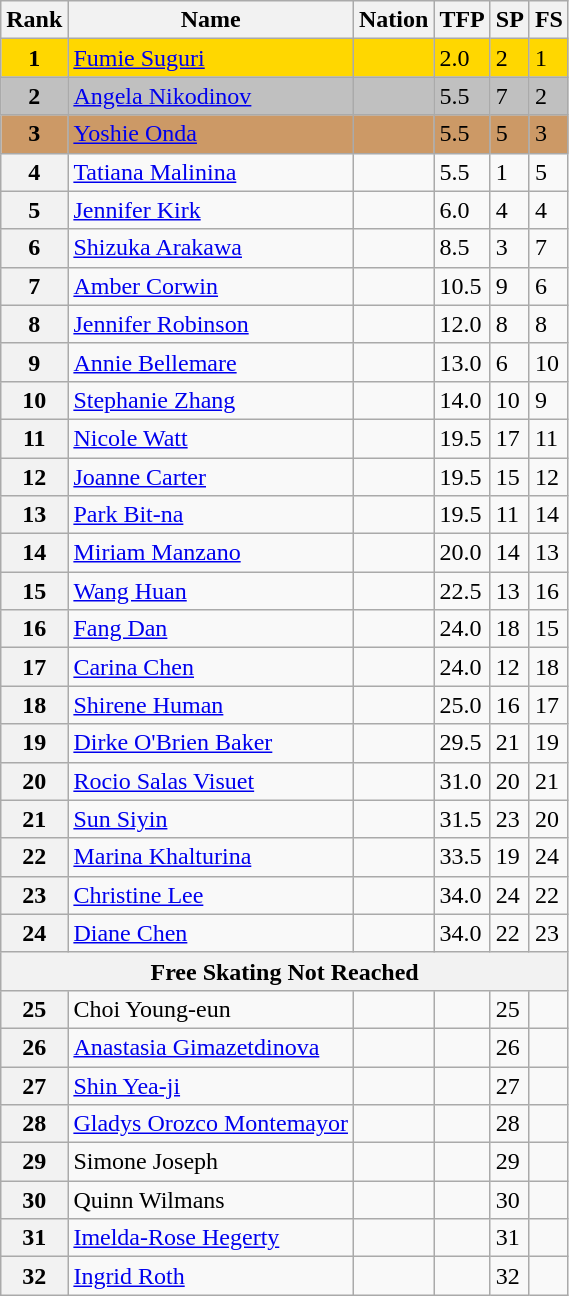<table class="wikitable">
<tr>
<th>Rank</th>
<th>Name</th>
<th>Nation</th>
<th>TFP</th>
<th>SP</th>
<th>FS</th>
</tr>
<tr bgcolor="gold">
<td align="center"><strong>1</strong></td>
<td><a href='#'>Fumie Suguri</a></td>
<td></td>
<td>2.0</td>
<td>2</td>
<td>1</td>
</tr>
<tr bgcolor="silver">
<td align="center"><strong>2</strong></td>
<td><a href='#'>Angela Nikodinov</a></td>
<td></td>
<td>5.5</td>
<td>7</td>
<td>2</td>
</tr>
<tr bgcolor="cc9966">
<td align="center"><strong>3</strong></td>
<td><a href='#'>Yoshie Onda</a></td>
<td></td>
<td>5.5</td>
<td>5</td>
<td>3</td>
</tr>
<tr>
<th>4</th>
<td><a href='#'>Tatiana Malinina</a></td>
<td></td>
<td>5.5</td>
<td>1</td>
<td>5</td>
</tr>
<tr>
<th>5</th>
<td><a href='#'>Jennifer Kirk</a></td>
<td></td>
<td>6.0</td>
<td>4</td>
<td>4</td>
</tr>
<tr>
<th>6</th>
<td><a href='#'>Shizuka Arakawa</a></td>
<td></td>
<td>8.5</td>
<td>3</td>
<td>7</td>
</tr>
<tr>
<th>7</th>
<td><a href='#'>Amber Corwin</a></td>
<td></td>
<td>10.5</td>
<td>9</td>
<td>6</td>
</tr>
<tr>
<th>8</th>
<td><a href='#'>Jennifer Robinson</a></td>
<td></td>
<td>12.0</td>
<td>8</td>
<td>8</td>
</tr>
<tr>
<th>9</th>
<td><a href='#'>Annie Bellemare</a></td>
<td></td>
<td>13.0</td>
<td>6</td>
<td>10</td>
</tr>
<tr>
<th>10</th>
<td><a href='#'>Stephanie Zhang</a></td>
<td></td>
<td>14.0</td>
<td>10</td>
<td>9</td>
</tr>
<tr>
<th>11</th>
<td><a href='#'>Nicole Watt</a></td>
<td></td>
<td>19.5</td>
<td>17</td>
<td>11</td>
</tr>
<tr>
<th>12</th>
<td><a href='#'>Joanne Carter</a></td>
<td></td>
<td>19.5</td>
<td>15</td>
<td>12</td>
</tr>
<tr>
<th>13</th>
<td><a href='#'>Park Bit-na</a></td>
<td></td>
<td>19.5</td>
<td>11</td>
<td>14</td>
</tr>
<tr>
<th>14</th>
<td><a href='#'>Miriam Manzano</a></td>
<td></td>
<td>20.0</td>
<td>14</td>
<td>13</td>
</tr>
<tr>
<th>15</th>
<td><a href='#'>Wang Huan</a></td>
<td></td>
<td>22.5</td>
<td>13</td>
<td>16</td>
</tr>
<tr>
<th>16</th>
<td><a href='#'>Fang Dan</a></td>
<td></td>
<td>24.0</td>
<td>18</td>
<td>15</td>
</tr>
<tr>
<th>17</th>
<td><a href='#'>Carina Chen</a></td>
<td></td>
<td>24.0</td>
<td>12</td>
<td>18</td>
</tr>
<tr>
<th>18</th>
<td><a href='#'>Shirene Human</a></td>
<td></td>
<td>25.0</td>
<td>16</td>
<td>17</td>
</tr>
<tr>
<th>19</th>
<td><a href='#'>Dirke O'Brien Baker</a></td>
<td></td>
<td>29.5</td>
<td>21</td>
<td>19</td>
</tr>
<tr>
<th>20</th>
<td><a href='#'>Rocio Salas Visuet</a></td>
<td></td>
<td>31.0</td>
<td>20</td>
<td>21</td>
</tr>
<tr>
<th>21</th>
<td><a href='#'>Sun Siyin</a></td>
<td></td>
<td>31.5</td>
<td>23</td>
<td>20</td>
</tr>
<tr>
<th>22</th>
<td><a href='#'>Marina Khalturina</a></td>
<td></td>
<td>33.5</td>
<td>19</td>
<td>24</td>
</tr>
<tr>
<th>23</th>
<td><a href='#'>Christine Lee</a></td>
<td></td>
<td>34.0</td>
<td>24</td>
<td>22</td>
</tr>
<tr>
<th>24</th>
<td><a href='#'>Diane Chen</a></td>
<td></td>
<td>34.0</td>
<td>22</td>
<td>23</td>
</tr>
<tr>
<th colspan=6>Free Skating Not Reached</th>
</tr>
<tr>
<th>25</th>
<td>Choi Young-eun</td>
<td></td>
<td></td>
<td>25</td>
<td></td>
</tr>
<tr>
<th>26</th>
<td><a href='#'>Anastasia Gimazetdinova</a></td>
<td></td>
<td></td>
<td>26</td>
<td></td>
</tr>
<tr>
<th>27</th>
<td><a href='#'>Shin Yea-ji</a></td>
<td></td>
<td></td>
<td>27</td>
<td></td>
</tr>
<tr>
<th>28</th>
<td><a href='#'>Gladys Orozco Montemayor</a></td>
<td></td>
<td></td>
<td>28</td>
<td></td>
</tr>
<tr>
<th>29</th>
<td>Simone Joseph</td>
<td></td>
<td></td>
<td>29</td>
<td></td>
</tr>
<tr>
<th>30</th>
<td>Quinn Wilmans</td>
<td></td>
<td></td>
<td>30</td>
<td></td>
</tr>
<tr>
<th>31</th>
<td><a href='#'>Imelda-Rose Hegerty</a></td>
<td></td>
<td></td>
<td>31</td>
<td></td>
</tr>
<tr>
<th>32</th>
<td><a href='#'>Ingrid Roth</a></td>
<td></td>
<td></td>
<td>32</td>
<td></td>
</tr>
</table>
